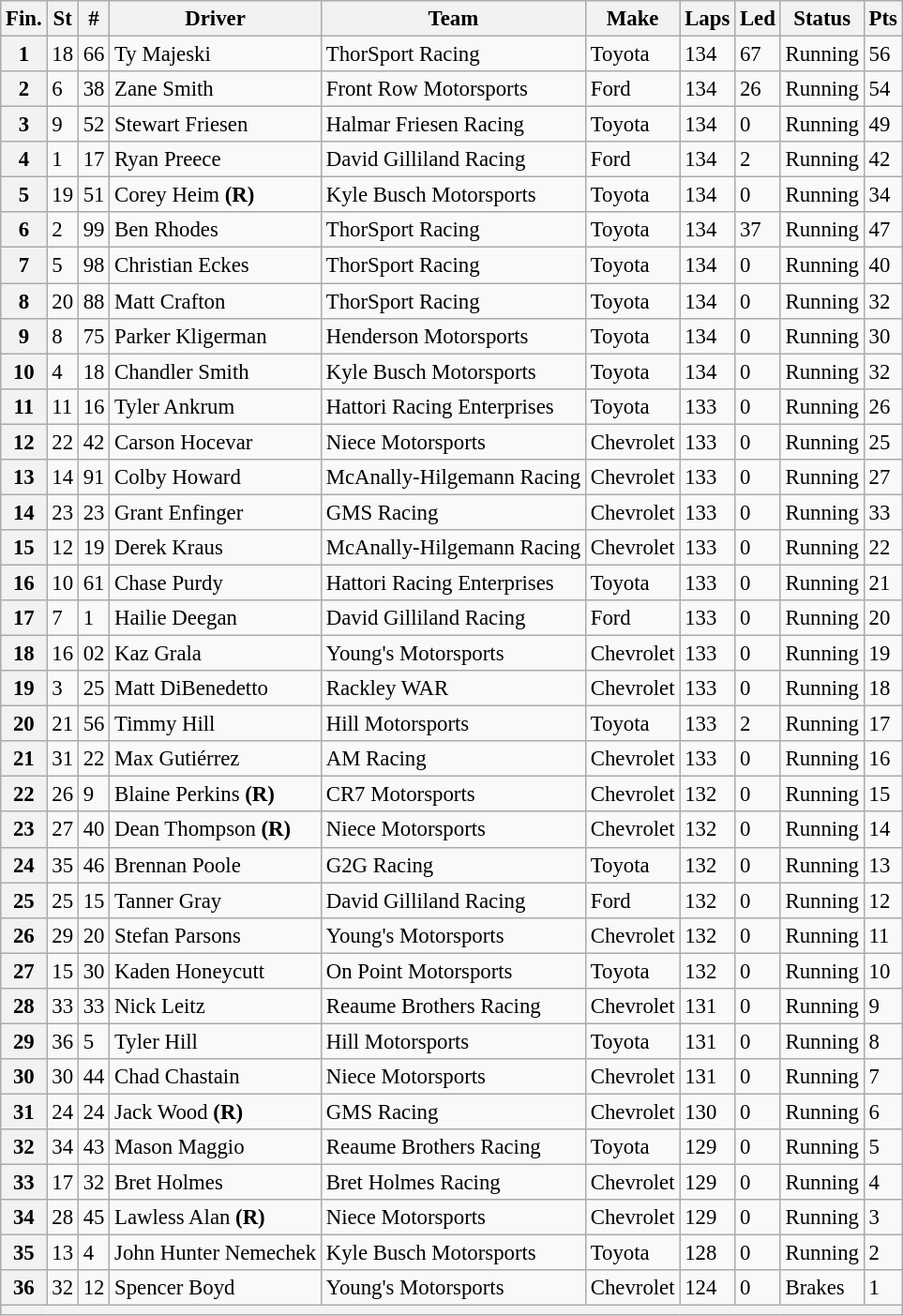<table class="wikitable" style="font-size:95%">
<tr>
<th>Fin.</th>
<th>St</th>
<th>#</th>
<th>Driver</th>
<th>Team</th>
<th>Make</th>
<th>Laps</th>
<th>Led</th>
<th>Status</th>
<th>Pts</th>
</tr>
<tr>
<th>1</th>
<td>18</td>
<td>66</td>
<td>Ty Majeski</td>
<td>ThorSport Racing</td>
<td>Toyota</td>
<td>134</td>
<td>67</td>
<td>Running</td>
<td>56</td>
</tr>
<tr>
<th>2</th>
<td>6</td>
<td>38</td>
<td>Zane Smith</td>
<td>Front Row Motorsports</td>
<td>Ford</td>
<td>134</td>
<td>26</td>
<td>Running</td>
<td>54</td>
</tr>
<tr>
<th>3</th>
<td>9</td>
<td>52</td>
<td>Stewart Friesen</td>
<td>Halmar Friesen Racing</td>
<td>Toyota</td>
<td>134</td>
<td>0</td>
<td>Running</td>
<td>49</td>
</tr>
<tr>
<th>4</th>
<td>1</td>
<td>17</td>
<td>Ryan Preece</td>
<td>David Gilliland Racing</td>
<td>Ford</td>
<td>134</td>
<td>2</td>
<td>Running</td>
<td>42</td>
</tr>
<tr>
<th>5</th>
<td>19</td>
<td>51</td>
<td>Corey Heim <strong>(R)</strong></td>
<td>Kyle Busch Motorsports</td>
<td>Toyota</td>
<td>134</td>
<td>0</td>
<td>Running</td>
<td>34</td>
</tr>
<tr>
<th>6</th>
<td>2</td>
<td>99</td>
<td>Ben Rhodes</td>
<td>ThorSport Racing</td>
<td>Toyota</td>
<td>134</td>
<td>37</td>
<td>Running</td>
<td>47</td>
</tr>
<tr>
<th>7</th>
<td>5</td>
<td>98</td>
<td>Christian Eckes</td>
<td>ThorSport Racing</td>
<td>Toyota</td>
<td>134</td>
<td>0</td>
<td>Running</td>
<td>40</td>
</tr>
<tr>
<th>8</th>
<td>20</td>
<td>88</td>
<td>Matt Crafton</td>
<td>ThorSport Racing</td>
<td>Toyota</td>
<td>134</td>
<td>0</td>
<td>Running</td>
<td>32</td>
</tr>
<tr>
<th>9</th>
<td>8</td>
<td>75</td>
<td>Parker Kligerman</td>
<td>Henderson Motorsports</td>
<td>Toyota</td>
<td>134</td>
<td>0</td>
<td>Running</td>
<td>30</td>
</tr>
<tr>
<th>10</th>
<td>4</td>
<td>18</td>
<td>Chandler Smith</td>
<td>Kyle Busch Motorsports</td>
<td>Toyota</td>
<td>134</td>
<td>0</td>
<td>Running</td>
<td>32</td>
</tr>
<tr>
<th>11</th>
<td>11</td>
<td>16</td>
<td>Tyler Ankrum</td>
<td>Hattori Racing Enterprises</td>
<td>Toyota</td>
<td>133</td>
<td>0</td>
<td>Running</td>
<td>26</td>
</tr>
<tr>
<th>12</th>
<td>22</td>
<td>42</td>
<td>Carson Hocevar</td>
<td>Niece Motorsports</td>
<td>Chevrolet</td>
<td>133</td>
<td>0</td>
<td>Running</td>
<td>25</td>
</tr>
<tr>
<th>13</th>
<td>14</td>
<td>91</td>
<td>Colby Howard</td>
<td>McAnally-Hilgemann Racing</td>
<td>Chevrolet</td>
<td>133</td>
<td>0</td>
<td>Running</td>
<td>27</td>
</tr>
<tr>
<th>14</th>
<td>23</td>
<td>23</td>
<td>Grant Enfinger</td>
<td>GMS Racing</td>
<td>Chevrolet</td>
<td>133</td>
<td>0</td>
<td>Running</td>
<td>33</td>
</tr>
<tr>
<th>15</th>
<td>12</td>
<td>19</td>
<td>Derek Kraus</td>
<td>McAnally-Hilgemann Racing</td>
<td>Chevrolet</td>
<td>133</td>
<td>0</td>
<td>Running</td>
<td>22</td>
</tr>
<tr>
<th>16</th>
<td>10</td>
<td>61</td>
<td>Chase Purdy</td>
<td>Hattori Racing Enterprises</td>
<td>Toyota</td>
<td>133</td>
<td>0</td>
<td>Running</td>
<td>21</td>
</tr>
<tr>
<th>17</th>
<td>7</td>
<td>1</td>
<td>Hailie Deegan</td>
<td>David Gilliland Racing</td>
<td>Ford</td>
<td>133</td>
<td>0</td>
<td>Running</td>
<td>20</td>
</tr>
<tr>
<th>18</th>
<td>16</td>
<td>02</td>
<td>Kaz Grala</td>
<td>Young's Motorsports</td>
<td>Chevrolet</td>
<td>133</td>
<td>0</td>
<td>Running</td>
<td>19</td>
</tr>
<tr>
<th>19</th>
<td>3</td>
<td>25</td>
<td>Matt DiBenedetto</td>
<td>Rackley WAR</td>
<td>Chevrolet</td>
<td>133</td>
<td>0</td>
<td>Running</td>
<td>18</td>
</tr>
<tr>
<th>20</th>
<td>21</td>
<td>56</td>
<td>Timmy Hill</td>
<td>Hill Motorsports</td>
<td>Toyota</td>
<td>133</td>
<td>2</td>
<td>Running</td>
<td>17</td>
</tr>
<tr>
<th>21</th>
<td>31</td>
<td>22</td>
<td>Max Gutiérrez</td>
<td>AM Racing</td>
<td>Chevrolet</td>
<td>133</td>
<td>0</td>
<td>Running</td>
<td>16</td>
</tr>
<tr>
<th>22</th>
<td>26</td>
<td>9</td>
<td>Blaine Perkins <strong>(R)</strong></td>
<td>CR7 Motorsports</td>
<td>Chevrolet</td>
<td>132</td>
<td>0</td>
<td>Running</td>
<td>15</td>
</tr>
<tr>
<th>23</th>
<td>27</td>
<td>40</td>
<td>Dean Thompson <strong>(R)</strong></td>
<td>Niece Motorsports</td>
<td>Chevrolet</td>
<td>132</td>
<td>0</td>
<td>Running</td>
<td>14</td>
</tr>
<tr>
<th>24</th>
<td>35</td>
<td>46</td>
<td>Brennan Poole</td>
<td>G2G Racing</td>
<td>Toyota</td>
<td>132</td>
<td>0</td>
<td>Running</td>
<td>13</td>
</tr>
<tr>
<th>25</th>
<td>25</td>
<td>15</td>
<td>Tanner Gray</td>
<td>David Gilliland Racing</td>
<td>Ford</td>
<td>132</td>
<td>0</td>
<td>Running</td>
<td>12</td>
</tr>
<tr>
<th>26</th>
<td>29</td>
<td>20</td>
<td>Stefan Parsons</td>
<td>Young's Motorsports</td>
<td>Chevrolet</td>
<td>132</td>
<td>0</td>
<td>Running</td>
<td>11</td>
</tr>
<tr>
<th>27</th>
<td>15</td>
<td>30</td>
<td>Kaden Honeycutt</td>
<td>On Point Motorsports</td>
<td>Toyota</td>
<td>132</td>
<td>0</td>
<td>Running</td>
<td>10</td>
</tr>
<tr>
<th>28</th>
<td>33</td>
<td>33</td>
<td>Nick Leitz</td>
<td>Reaume Brothers Racing</td>
<td>Chevrolet</td>
<td>131</td>
<td>0</td>
<td>Running</td>
<td>9</td>
</tr>
<tr>
<th>29</th>
<td>36</td>
<td>5</td>
<td>Tyler Hill</td>
<td>Hill Motorsports</td>
<td>Toyota</td>
<td>131</td>
<td>0</td>
<td>Running</td>
<td>8</td>
</tr>
<tr>
<th>30</th>
<td>30</td>
<td>44</td>
<td>Chad Chastain</td>
<td>Niece Motorsports</td>
<td>Chevrolet</td>
<td>131</td>
<td>0</td>
<td>Running</td>
<td>7</td>
</tr>
<tr>
<th>31</th>
<td>24</td>
<td>24</td>
<td>Jack Wood <strong>(R)</strong></td>
<td>GMS Racing</td>
<td>Chevrolet</td>
<td>130</td>
<td>0</td>
<td>Running</td>
<td>6</td>
</tr>
<tr>
<th>32</th>
<td>34</td>
<td>43</td>
<td>Mason Maggio</td>
<td>Reaume Brothers Racing</td>
<td>Toyota</td>
<td>129</td>
<td>0</td>
<td>Running</td>
<td>5</td>
</tr>
<tr>
<th>33</th>
<td>17</td>
<td>32</td>
<td>Bret Holmes</td>
<td>Bret Holmes Racing</td>
<td>Chevrolet</td>
<td>129</td>
<td>0</td>
<td>Running</td>
<td>4</td>
</tr>
<tr>
<th>34</th>
<td>28</td>
<td>45</td>
<td>Lawless Alan <strong>(R)</strong></td>
<td>Niece Motorsports</td>
<td>Chevrolet</td>
<td>129</td>
<td>0</td>
<td>Running</td>
<td>3</td>
</tr>
<tr>
<th>35</th>
<td>13</td>
<td>4</td>
<td>John Hunter Nemechek</td>
<td>Kyle Busch Motorsports</td>
<td>Toyota</td>
<td>128</td>
<td>0</td>
<td>Running</td>
<td>2</td>
</tr>
<tr>
<th>36</th>
<td>32</td>
<td>12</td>
<td>Spencer Boyd</td>
<td>Young's Motorsports</td>
<td>Chevrolet</td>
<td>124</td>
<td>0</td>
<td>Brakes</td>
<td>1</td>
</tr>
<tr>
<th colspan="10"></th>
</tr>
</table>
